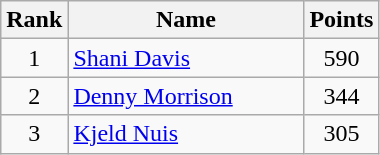<table class="wikitable" border="1">
<tr>
<th width=30>Rank</th>
<th width=150>Name</th>
<th width=25>Points</th>
</tr>
<tr align="center">
<td>1</td>
<td align="left"> <a href='#'>Shani Davis</a></td>
<td>590</td>
</tr>
<tr align="center">
<td>2</td>
<td align="left"> <a href='#'>Denny Morrison</a></td>
<td>344</td>
</tr>
<tr align="center">
<td>3</td>
<td align="left"> <a href='#'>Kjeld Nuis</a></td>
<td>305</td>
</tr>
</table>
